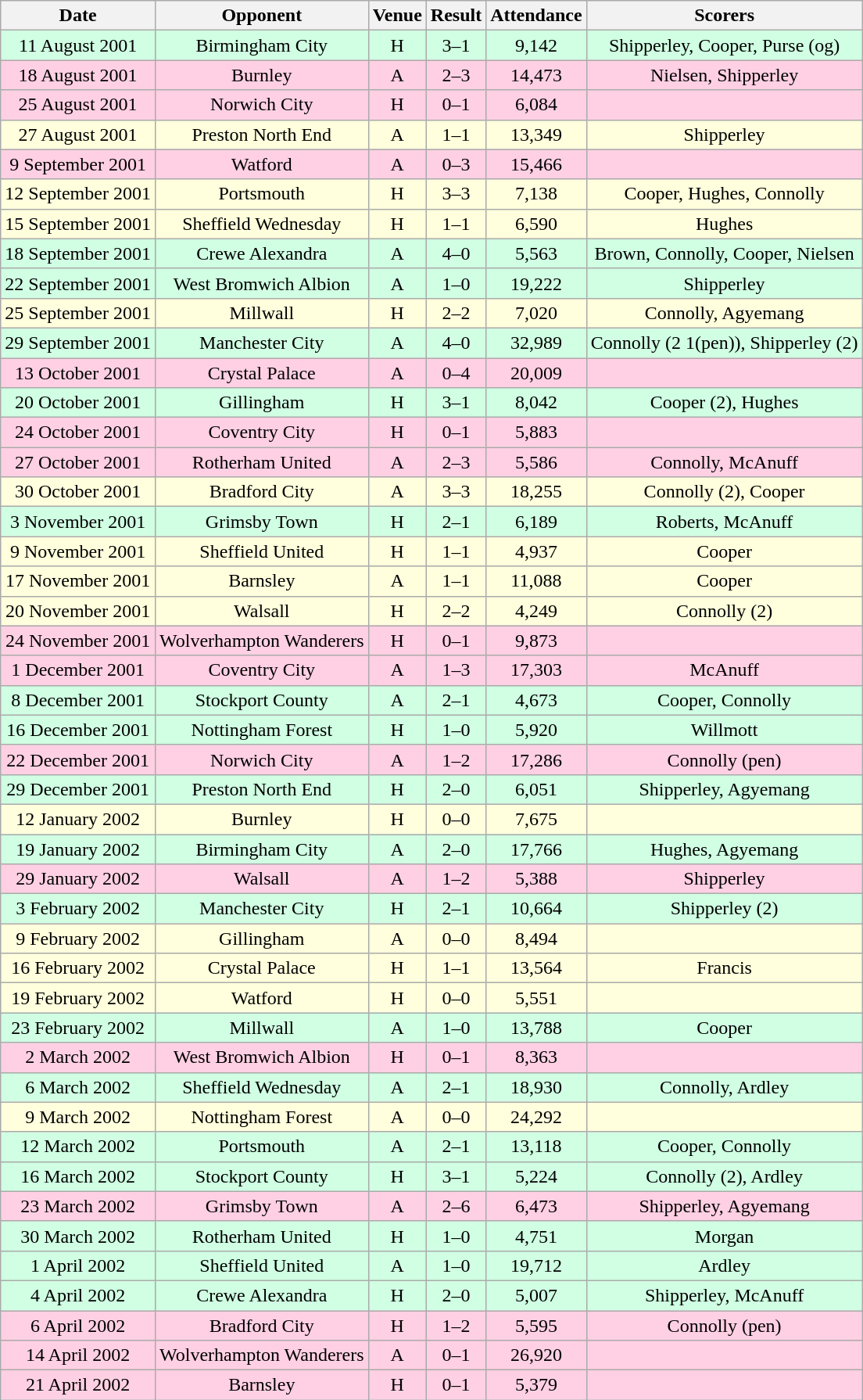<table class="wikitable sortable" style="font-size:100%; text-align:center">
<tr>
<th>Date</th>
<th>Opponent</th>
<th>Venue</th>
<th>Result</th>
<th>Attendance</th>
<th>Scorers</th>
</tr>
<tr style="background-color: #d0ffe3;">
<td>11 August 2001</td>
<td>Birmingham City</td>
<td>H</td>
<td>3–1</td>
<td>9,142</td>
<td>Shipperley, Cooper, Purse (og)</td>
</tr>
<tr style="background-color: #ffd0e3;">
<td>18 August 2001</td>
<td>Burnley</td>
<td>A</td>
<td>2–3</td>
<td>14,473</td>
<td>Nielsen, Shipperley</td>
</tr>
<tr style="background-color: #ffd0e3;">
<td>25 August 2001</td>
<td>Norwich City</td>
<td>H</td>
<td>0–1</td>
<td>6,084</td>
<td></td>
</tr>
<tr style="background-color: #ffffdd;">
<td>27 August 2001</td>
<td>Preston North End</td>
<td>A</td>
<td>1–1</td>
<td>13,349</td>
<td>Shipperley</td>
</tr>
<tr style="background-color: #ffd0e3;">
<td>9 September 2001</td>
<td>Watford</td>
<td>A</td>
<td>0–3</td>
<td>15,466</td>
<td></td>
</tr>
<tr style="background-color: #ffffdd;">
<td>12 September 2001</td>
<td>Portsmouth</td>
<td>H</td>
<td>3–3</td>
<td>7,138</td>
<td>Cooper, Hughes, Connolly</td>
</tr>
<tr style="background-color: #ffffdd;">
<td>15 September 2001</td>
<td>Sheffield Wednesday</td>
<td>H</td>
<td>1–1</td>
<td>6,590</td>
<td>Hughes</td>
</tr>
<tr style="background-color: #d0ffe3;">
<td>18 September 2001</td>
<td>Crewe Alexandra</td>
<td>A</td>
<td>4–0</td>
<td>5,563</td>
<td>Brown, Connolly, Cooper, Nielsen</td>
</tr>
<tr style="background-color: #d0ffe3;">
<td>22 September 2001</td>
<td>West Bromwich Albion</td>
<td>A</td>
<td>1–0</td>
<td>19,222</td>
<td>Shipperley</td>
</tr>
<tr style="background-color: #ffffdd;">
<td>25 September 2001</td>
<td>Millwall</td>
<td>H</td>
<td>2–2</td>
<td>7,020</td>
<td>Connolly, Agyemang</td>
</tr>
<tr style="background-color: #d0ffe3;">
<td>29 September 2001</td>
<td>Manchester City</td>
<td>A</td>
<td>4–0</td>
<td>32,989</td>
<td>Connolly (2 1(pen)), Shipperley (2)</td>
</tr>
<tr style="background-color: #ffd0e3;">
<td>13 October 2001</td>
<td>Crystal Palace</td>
<td>A</td>
<td>0–4</td>
<td>20,009</td>
<td></td>
</tr>
<tr style="background-color: #d0ffe3;">
<td>20 October 2001</td>
<td>Gillingham</td>
<td>H</td>
<td>3–1</td>
<td>8,042</td>
<td>Cooper (2), Hughes</td>
</tr>
<tr style="background-color: #ffd0e3;">
<td>24 October 2001</td>
<td>Coventry City</td>
<td>H</td>
<td>0–1</td>
<td>5,883</td>
<td></td>
</tr>
<tr style="background-color: #ffd0e3;">
<td>27 October 2001</td>
<td>Rotherham United</td>
<td>A</td>
<td>2–3</td>
<td>5,586</td>
<td>Connolly, McAnuff</td>
</tr>
<tr style="background-color: #ffffdd;">
<td>30 October 2001</td>
<td>Bradford City</td>
<td>A</td>
<td>3–3</td>
<td>18,255</td>
<td>Connolly (2), Cooper</td>
</tr>
<tr style="background-color: #d0ffe3;">
<td>3 November 2001</td>
<td>Grimsby Town</td>
<td>H</td>
<td>2–1</td>
<td>6,189</td>
<td>Roberts, McAnuff</td>
</tr>
<tr style="background-color: #ffffdd;">
<td>9 November 2001</td>
<td>Sheffield United</td>
<td>H</td>
<td>1–1</td>
<td>4,937</td>
<td>Cooper</td>
</tr>
<tr style="background-color: #ffffdd;">
<td>17 November 2001</td>
<td>Barnsley</td>
<td>A</td>
<td>1–1</td>
<td>11,088</td>
<td>Cooper</td>
</tr>
<tr style="background-color: #ffffdd;">
<td>20 November 2001</td>
<td>Walsall</td>
<td>H</td>
<td>2–2</td>
<td>4,249</td>
<td>Connolly (2)</td>
</tr>
<tr style="background-color: #ffd0e3;">
<td>24 November 2001</td>
<td>Wolverhampton Wanderers</td>
<td>H</td>
<td>0–1</td>
<td>9,873</td>
<td></td>
</tr>
<tr style="background-color: #ffd0e3;">
<td>1 December 2001</td>
<td>Coventry City</td>
<td>A</td>
<td>1–3</td>
<td>17,303</td>
<td>McAnuff</td>
</tr>
<tr style="background-color: #d0ffe3;">
<td>8 December 2001</td>
<td>Stockport County</td>
<td>A</td>
<td>2–1</td>
<td>4,673</td>
<td>Cooper, Connolly</td>
</tr>
<tr style="background-color: #d0ffe3;">
<td>16 December 2001</td>
<td>Nottingham Forest</td>
<td>H</td>
<td>1–0</td>
<td>5,920</td>
<td>Willmott</td>
</tr>
<tr style="background-color: #ffd0e3;">
<td>22 December 2001</td>
<td>Norwich City</td>
<td>A</td>
<td>1–2</td>
<td>17,286</td>
<td>Connolly (pen)</td>
</tr>
<tr style="background-color: #d0ffe3;">
<td>29 December 2001</td>
<td>Preston North End</td>
<td>H</td>
<td>2–0</td>
<td>6,051</td>
<td>Shipperley, Agyemang</td>
</tr>
<tr style="background-color: #ffffdd;">
<td>12 January 2002</td>
<td>Burnley</td>
<td>H</td>
<td>0–0</td>
<td>7,675</td>
<td></td>
</tr>
<tr style="background-color: #d0ffe3;">
<td>19 January 2002</td>
<td>Birmingham City</td>
<td>A</td>
<td>2–0</td>
<td>17,766</td>
<td>Hughes, Agyemang</td>
</tr>
<tr style="background-color: #ffd0e3;">
<td>29 January 2002</td>
<td>Walsall</td>
<td>A</td>
<td>1–2</td>
<td>5,388</td>
<td>Shipperley</td>
</tr>
<tr style="background-color: #d0ffe3;">
<td>3 February 2002</td>
<td>Manchester City</td>
<td>H</td>
<td>2–1</td>
<td>10,664</td>
<td>Shipperley (2)</td>
</tr>
<tr style="background-color: #ffffdd;">
<td>9 February 2002</td>
<td>Gillingham</td>
<td>A</td>
<td>0–0</td>
<td>8,494</td>
<td></td>
</tr>
<tr style="background-color: #ffffdd;">
<td>16 February 2002</td>
<td>Crystal Palace</td>
<td>H</td>
<td>1–1</td>
<td>13,564</td>
<td>Francis</td>
</tr>
<tr style="background-color: #ffffdd;">
<td>19 February 2002</td>
<td>Watford</td>
<td>H</td>
<td>0–0</td>
<td>5,551</td>
<td></td>
</tr>
<tr style="background-color: #d0ffe3;">
<td>23 February 2002</td>
<td>Millwall</td>
<td>A</td>
<td>1–0</td>
<td>13,788</td>
<td>Cooper</td>
</tr>
<tr style="background-color: #ffd0e3;">
<td>2 March 2002</td>
<td>West Bromwich Albion</td>
<td>H</td>
<td>0–1</td>
<td>8,363</td>
<td></td>
</tr>
<tr style="background-color: #d0ffe3;">
<td>6 March 2002</td>
<td>Sheffield Wednesday</td>
<td>A</td>
<td>2–1</td>
<td>18,930</td>
<td>Connolly, Ardley</td>
</tr>
<tr style="background-color: #ffffdd;">
<td>9 March 2002</td>
<td>Nottingham Forest</td>
<td>A</td>
<td>0–0</td>
<td>24,292</td>
<td></td>
</tr>
<tr style="background-color: #d0ffe3;">
<td>12 March 2002</td>
<td>Portsmouth</td>
<td>A</td>
<td>2–1</td>
<td>13,118</td>
<td>Cooper, Connolly</td>
</tr>
<tr style="background-color: #d0ffe3;">
<td>16 March 2002</td>
<td>Stockport County</td>
<td>H</td>
<td>3–1</td>
<td>5,224</td>
<td>Connolly (2), Ardley</td>
</tr>
<tr style="background-color: #ffd0e3;">
<td>23 March 2002</td>
<td>Grimsby Town</td>
<td>A</td>
<td>2–6</td>
<td>6,473</td>
<td>Shipperley, Agyemang</td>
</tr>
<tr style="background-color: #d0ffe3;">
<td>30 March 2002</td>
<td>Rotherham United</td>
<td>H</td>
<td>1–0</td>
<td>4,751</td>
<td>Morgan</td>
</tr>
<tr style="background-color: #d0ffe3;">
<td>1 April 2002</td>
<td>Sheffield United</td>
<td>A</td>
<td>1–0</td>
<td>19,712</td>
<td>Ardley</td>
</tr>
<tr style="background-color: #d0ffe3;">
<td>4 April 2002</td>
<td>Crewe Alexandra</td>
<td>H</td>
<td>2–0</td>
<td>5,007</td>
<td>Shipperley, McAnuff</td>
</tr>
<tr style="background-color: #ffd0e3;">
<td>6 April 2002</td>
<td>Bradford City</td>
<td>H</td>
<td>1–2</td>
<td>5,595</td>
<td>Connolly (pen)</td>
</tr>
<tr style="background-color: #ffd0e3;">
<td>14 April 2002</td>
<td>Wolverhampton Wanderers</td>
<td>A</td>
<td>0–1</td>
<td>26,920</td>
<td></td>
</tr>
<tr style="background-color: #ffd0e3;">
<td>21 April 2002</td>
<td>Barnsley</td>
<td>H</td>
<td>0–1</td>
<td>5,379</td>
<td></td>
</tr>
</table>
